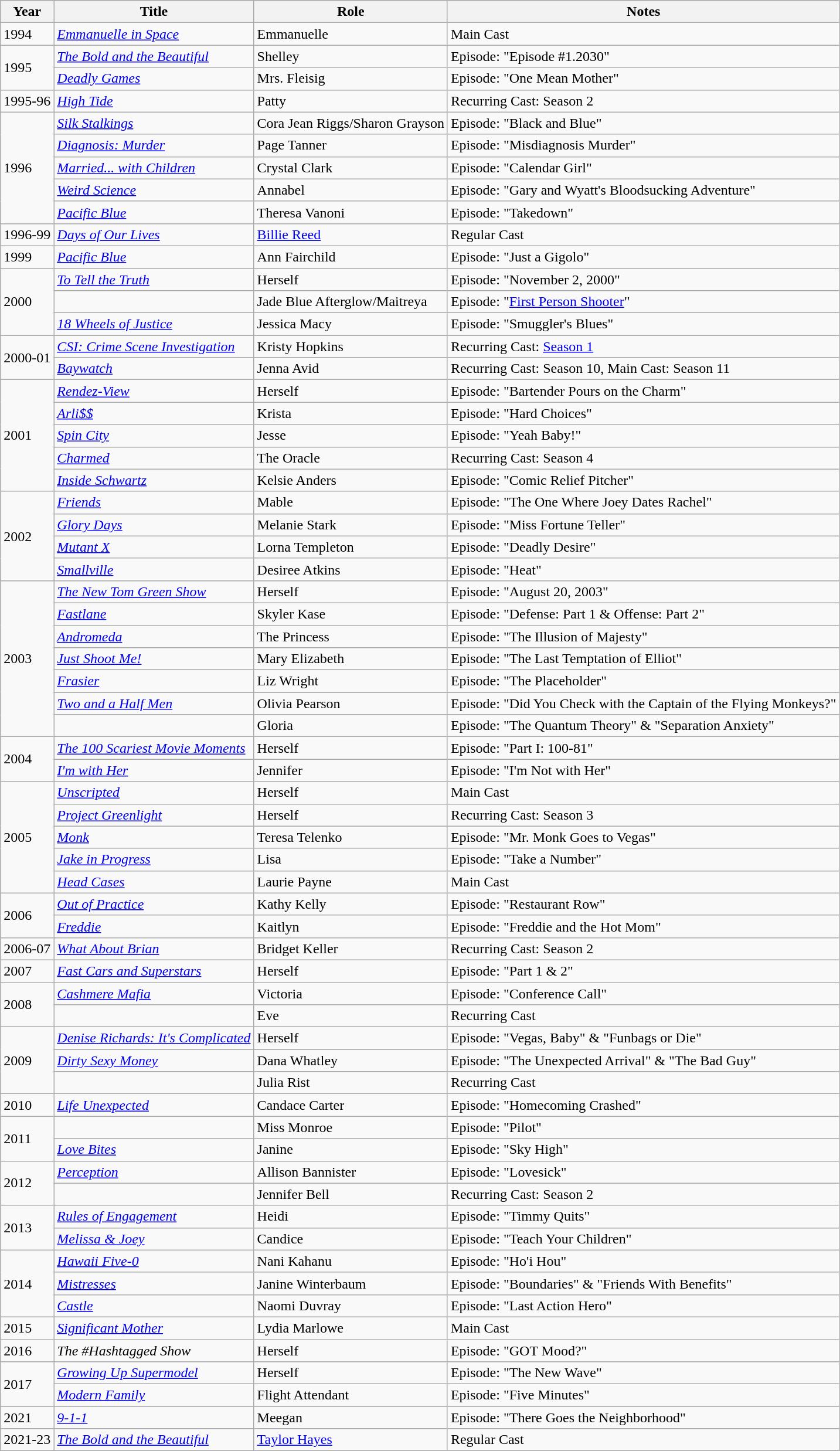<table class="wikitable sortable">
<tr>
<th>Year</th>
<th>Title</th>
<th>Role</th>
<th>Notes</th>
</tr>
<tr>
<td>1994</td>
<td><em><a href='#'>Emmanuelle in Space</a></em></td>
<td>Emmanuelle</td>
<td>Main Cast</td>
</tr>
<tr>
<td rowspan=2>1995</td>
<td><em><a href='#'>The Bold and the Beautiful</a></em></td>
<td>Shelley</td>
<td>Episode: "Episode #1.2030"</td>
</tr>
<tr>
<td><em><a href='#'>Deadly Games</a></em></td>
<td>Mrs. Fleisig</td>
<td>Episode: "One Mean Mother"</td>
</tr>
<tr>
<td>1995-96</td>
<td><em><a href='#'>High Tide</a></em></td>
<td>Patty</td>
<td>Recurring Cast: Season 2</td>
</tr>
<tr>
<td rowspan=5>1996</td>
<td><em><a href='#'>Silk Stalkings</a></em></td>
<td>Cora Jean Riggs/Sharon Grayson</td>
<td>Episode: "Black and Blue"</td>
</tr>
<tr>
<td><em><a href='#'>Diagnosis: Murder</a></em></td>
<td>Page Tanner</td>
<td>Episode: "Misdiagnosis Murder"</td>
</tr>
<tr>
<td><em><a href='#'>Married... with Children</a></em></td>
<td>Crystal Clark</td>
<td>Episode: "Calendar Girl"</td>
</tr>
<tr>
<td><em><a href='#'>Weird Science</a></em></td>
<td>Annabel</td>
<td>Episode: "Gary and Wyatt's Bloodsucking Adventure"</td>
</tr>
<tr>
<td><em><a href='#'>Pacific Blue</a></em></td>
<td>Theresa Vanoni</td>
<td>Episode: "Takedown"</td>
</tr>
<tr>
<td>1996-99</td>
<td><em><a href='#'>Days of Our Lives</a></em></td>
<td><a href='#'>Billie Reed</a></td>
<td>Regular Cast</td>
</tr>
<tr>
<td>1999</td>
<td><em><a href='#'>Pacific Blue</a></em></td>
<td>Ann Fairchild</td>
<td>Episode: "Just a Gigolo"</td>
</tr>
<tr>
<td rowspan=3>2000</td>
<td><em><a href='#'>To Tell the Truth</a></em></td>
<td>Herself</td>
<td>Episode: "November 2, 2000"</td>
</tr>
<tr>
<td><em></em></td>
<td>Jade Blue Afterglow/Maitreya</td>
<td>Episode: "<a href='#'>First Person Shooter</a>"</td>
</tr>
<tr>
<td><em><a href='#'>18 Wheels of Justice</a></em></td>
<td>Jessica Macy</td>
<td>Episode: "Smuggler's Blues"</td>
</tr>
<tr>
<td rowspan=2>2000-01</td>
<td><em><a href='#'>CSI: Crime Scene Investigation</a></em></td>
<td>Kristy Hopkins</td>
<td>Recurring Cast: <a href='#'>Season 1</a></td>
</tr>
<tr>
<td><em><a href='#'>Baywatch</a></em></td>
<td>Jenna Avid</td>
<td>Recurring Cast: Season 10, Main Cast: Season 11</td>
</tr>
<tr>
<td rowspan=5>2001</td>
<td><em><a href='#'>Rendez-View</a></em></td>
<td>Herself</td>
<td>Episode: "Bartender Pours on the Charm"</td>
</tr>
<tr>
<td><em><a href='#'>Arli$$</a></em></td>
<td>Krista</td>
<td>Episode: "Hard Choices"</td>
</tr>
<tr>
<td><em><a href='#'>Spin City</a></em></td>
<td>Jesse</td>
<td>Episode: "Yeah Baby!"</td>
</tr>
<tr>
<td><em><a href='#'>Charmed</a></em></td>
<td>The Oracle</td>
<td>Recurring Cast: Season 4</td>
</tr>
<tr>
<td><em><a href='#'>Inside Schwartz</a></em></td>
<td>Kelsie Anders</td>
<td>Episode: "Comic Relief Pitcher"</td>
</tr>
<tr>
<td rowspan=4>2002</td>
<td><em><a href='#'>Friends</a></em></td>
<td>Mable</td>
<td>Episode: "The One Where Joey Dates Rachel"</td>
</tr>
<tr>
<td><em><a href='#'>Glory Days</a></em></td>
<td>Melanie Stark</td>
<td>Episode: "Miss Fortune Teller"</td>
</tr>
<tr>
<td><em><a href='#'>Mutant X</a></em></td>
<td>Lorna Templeton</td>
<td>Episode: "Deadly Desire"</td>
</tr>
<tr>
<td><em><a href='#'>Smallville</a></em></td>
<td>Desiree Atkins</td>
<td>Episode: "Heat"</td>
</tr>
<tr>
<td rowspan=7>2003</td>
<td><em><a href='#'>The New Tom Green Show</a></em></td>
<td>Herself</td>
<td>Episode: "August 20, 2003"</td>
</tr>
<tr>
<td><em><a href='#'>Fastlane</a></em></td>
<td>Skyler Kase</td>
<td>Episode: "Defense: Part 1 & Offense: Part 2"</td>
</tr>
<tr>
<td><em><a href='#'>Andromeda</a></em></td>
<td>The Princess</td>
<td>Episode: "The Illusion of Majesty"</td>
</tr>
<tr>
<td><em><a href='#'>Just Shoot Me!</a></em></td>
<td>Mary Elizabeth</td>
<td>Episode: "The Last Temptation of Elliot"</td>
</tr>
<tr>
<td><em><a href='#'>Frasier</a></em></td>
<td>Liz Wright</td>
<td>Episode: "The Placeholder"</td>
</tr>
<tr>
<td><em><a href='#'>Two and a Half Men</a></em></td>
<td>Olivia Pearson</td>
<td>Episode: "Did You Check with the Captain of the Flying Monkeys?"</td>
</tr>
<tr>
<td><em></em></td>
<td>Gloria</td>
<td>Episode: "The Quantum Theory" & "Separation Anxiety"</td>
</tr>
<tr>
<td rowspan=2>2004</td>
<td><em><a href='#'>The 100 Scariest Movie Moments</a></em></td>
<td>Herself</td>
<td>Episode: "Part I: 100-81"</td>
</tr>
<tr>
<td><em><a href='#'>I'm with Her</a></em></td>
<td>Jennifer</td>
<td>Episode: "I'm Not with Her"</td>
</tr>
<tr>
<td rowspan=5>2005</td>
<td><em><a href='#'>Unscripted</a></em></td>
<td>Herself</td>
<td>Main Cast</td>
</tr>
<tr>
<td><em><a href='#'>Project Greenlight</a></em></td>
<td>Herself</td>
<td>Recurring Cast: Season 3</td>
</tr>
<tr>
<td><em><a href='#'>Monk</a></em></td>
<td>Teresa Telenko</td>
<td>Episode: "Mr. Monk Goes to Vegas"</td>
</tr>
<tr>
<td><em><a href='#'>Jake in Progress</a></em></td>
<td>Lisa</td>
<td>Episode: "Take a Number"</td>
</tr>
<tr>
<td><em><a href='#'>Head Cases</a></em></td>
<td>Laurie Payne</td>
<td>Main Cast</td>
</tr>
<tr>
<td rowspan=2>2006</td>
<td><em><a href='#'>Out of Practice</a></em></td>
<td>Kathy Kelly</td>
<td>Episode: "Restaurant Row"</td>
</tr>
<tr>
<td><em><a href='#'>Freddie</a></em></td>
<td>Kaitlyn</td>
<td>Episode: "Freddie and the Hot Mom"</td>
</tr>
<tr>
<td>2006-07</td>
<td><em><a href='#'>What About Brian</a></em></td>
<td>Bridget Keller</td>
<td>Recurring Cast: Season 2</td>
</tr>
<tr>
<td>2007</td>
<td><em><a href='#'>Fast Cars and Superstars</a></em></td>
<td>Herself</td>
<td>Episode: "Part 1 & 2"</td>
</tr>
<tr>
<td rowspan=2>2008</td>
<td><em><a href='#'>Cashmere Mafia</a></em></td>
<td>Victoria</td>
<td>Episode: "Conference Call"</td>
</tr>
<tr>
<td><em></em></td>
<td>Eve</td>
<td>Recurring Cast</td>
</tr>
<tr>
<td rowspan=3>2009</td>
<td><em><a href='#'>Denise Richards: It's Complicated</a></em></td>
<td>Herself</td>
<td>Episode: "Vegas, Baby" & "Funbags or Die"</td>
</tr>
<tr>
<td><em><a href='#'>Dirty Sexy Money</a></em></td>
<td>Dana Whatley</td>
<td>Episode: "The Unexpected Arrival" & "The Bad Guy"</td>
</tr>
<tr>
<td><em></em></td>
<td>Julia Rist</td>
<td>Recurring Cast</td>
</tr>
<tr>
<td>2010</td>
<td><em><a href='#'>Life Unexpected</a></em></td>
<td>Candace Carter</td>
<td>Episode: "Homecoming Crashed"</td>
</tr>
<tr>
<td rowspan=2>2011</td>
<td><em></em></td>
<td>Miss Monroe</td>
<td>Episode: "Pilot"</td>
</tr>
<tr>
<td><em><a href='#'>Love Bites</a></em></td>
<td>Janine</td>
<td>Episode: "Sky High"</td>
</tr>
<tr>
<td rowspan=2>2012</td>
<td><em><a href='#'>Perception</a></em></td>
<td>Allison Bannister</td>
<td>Episode: "Lovesick"</td>
</tr>
<tr>
<td><em></em></td>
<td>Jennifer Bell</td>
<td>Recurring Cast: Season 2</td>
</tr>
<tr>
<td rowspan=2>2013</td>
<td><em><a href='#'>Rules of Engagement</a></em></td>
<td>Heidi</td>
<td>Episode: "Timmy Quits"</td>
</tr>
<tr>
<td><em><a href='#'>Melissa & Joey</a></em></td>
<td>Candice</td>
<td>Episode: "Teach Your Children"</td>
</tr>
<tr>
<td rowspan=3>2014</td>
<td><em><a href='#'>Hawaii Five-0</a></em></td>
<td>Nani Kahanu</td>
<td>Episode: "Ho'i Hou"</td>
</tr>
<tr>
<td><em><a href='#'>Mistresses</a></em></td>
<td>Janine Winterbaum</td>
<td>Episode: "Boundaries" & "Friends With Benefits"</td>
</tr>
<tr>
<td><em><a href='#'>Castle</a></em></td>
<td>Naomi Duvray</td>
<td>Episode: "Last Action Hero"</td>
</tr>
<tr>
<td>2015</td>
<td><em><a href='#'>Significant Mother</a></em></td>
<td>Lydia Marlowe</td>
<td>Main Cast</td>
</tr>
<tr>
<td>2016</td>
<td><em>The #Hashtagged Show</em></td>
<td>Herself</td>
<td>Episode: "GOT Mood?"</td>
</tr>
<tr>
<td rowspan=2>2017</td>
<td><em><a href='#'>Growing Up Supermodel</a></em></td>
<td>Herself</td>
<td>Episode: "The New Wave"</td>
</tr>
<tr>
<td><em><a href='#'>Modern Family</a></em></td>
<td>Flight Attendant</td>
<td>Episode: "Five Minutes"</td>
</tr>
<tr>
<td>2021</td>
<td><em><a href='#'>9-1-1</a></em></td>
<td>Meegan</td>
<td>Episode: "There Goes the Neighborhood"</td>
</tr>
<tr>
<td>2021-23</td>
<td><em><a href='#'>The Bold and the Beautiful</a></em></td>
<td><a href='#'>Taylor Hayes</a></td>
<td>Regular Cast</td>
</tr>
</table>
